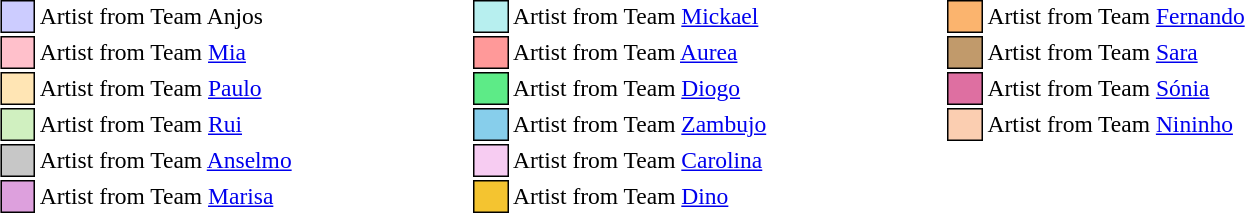<table class="toccolours" style="font-size: 98%; white-space: nowrap; margin-right: auto; margin-left: auto">
<tr>
<td style="background:#ccccff; border:1px solid black">     </td>
<td>Artist from Team Anjos</td>
<td>     </td>
<td>     </td>
<td>     </td>
<td>     </td>
<td>     </td>
<td style="background:#b7efef; border:1px solid black">     </td>
<td>Artist from Team <a href='#'>Mickael</a></td>
<td>     </td>
<td>     </td>
<td>     </td>
<td>     </td>
<td>     </td>
<td style="background:#fbb46e; border:1px solid black">     </td>
<td>Artist from Team <a href='#'>Fernando</a></td>
</tr>
<tr>
<td style="background: Pink; border:1px solid black">     </td>
<td>Artist from Team <a href='#'>Mia</a></td>
<td>     </td>
<td>     </td>
<td>     </td>
<td>     </td>
<td>     </td>
<td style="background:#ff9999; border:1px solid black">     </td>
<td>Artist from Team <a href='#'>Aurea</a></td>
<td>     </td>
<td>     </td>
<td>     </td>
<td>     </td>
<td>     </td>
<td style="background:#C19A6B; border:1px solid black">     </td>
<td>Artist from Team <a href='#'>Sara</a></td>
</tr>
<tr>
<td style="background:#ffe5b4; border:1px solid black">     </td>
<td>Artist from Team <a href='#'>Paulo</a></td>
<td>     </td>
<td>     </td>
<td>     </td>
<td>     </td>
<td>     </td>
<td style="background:#5deb87; border:1px solid black">     </td>
<td>Artist from Team <a href='#'>Diogo</a></td>
<td>     </td>
<td>     </td>
<td>     </td>
<td>     </td>
<td>     </td>
<td style="background:#DE6FA1; border:1px solid black">     </td>
<td>Artist from Team <a href='#'>Sónia</a></td>
</tr>
<tr>
<td style="background:#d0f0c0; border:1px solid black">     </td>
<td>Artist from Team <a href='#'>Rui</a></td>
<td>     </td>
<td>     </td>
<td>     </td>
<td>     </td>
<td>     </td>
<td style="background:#87ceeb; border:1px solid black">     </td>
<td>Artist from Team <a href='#'>Zambujo</a></td>
<td>     </td>
<td>     </td>
<td>     </td>
<td>     </td>
<td>     </td>
<td style="background:#fbceb1; border:1px solid black">     </td>
<td>Artist from Team <a href='#'>Nininho</a></td>
</tr>
<tr>
<td style="background:#c7c7c7; border:1px solid black">     </td>
<td>Artist from Team <a href='#'>Anselmo</a></td>
<td>     </td>
<td>     </td>
<td>     </td>
<td>     </td>
<td>     </td>
<td style="background:#f7ccf2; border:1px solid black">     </td>
<td>Artist from Team <a href='#'>Carolina</a></td>
</tr>
<tr>
<td style="background:#dda0dd; border:1px solid black">     </td>
<td>Artist from Team <a href='#'>Marisa</a></td>
<td>     </td>
<td>     </td>
<td>     </td>
<td>     </td>
<td>     </td>
<td style="background:#F4C430; border:1px solid black">     </td>
<td>Artist from Team <a href='#'>Dino</a></td>
</tr>
</table>
